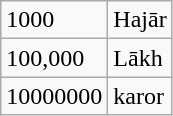<table class="wikitable">
<tr>
<td>1000</td>
<td>Hajār</td>
</tr>
<tr>
<td>100,000</td>
<td>Lākh</td>
</tr>
<tr>
<td>10000000</td>
<td>karor</td>
</tr>
</table>
